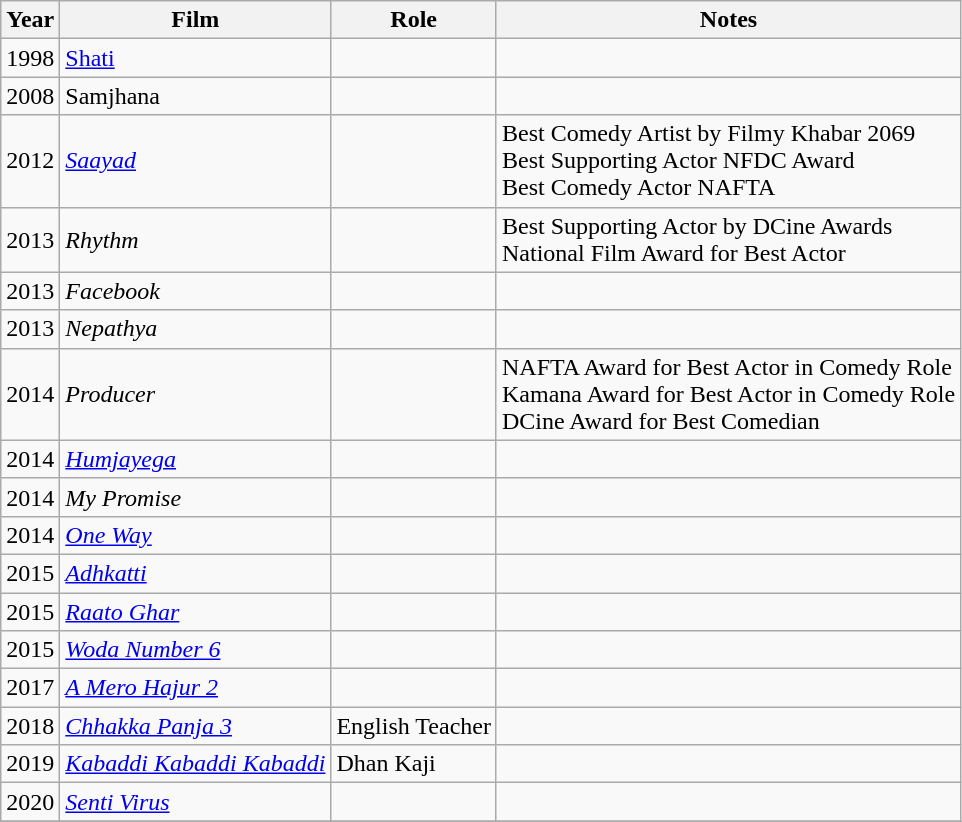<table class="wikitable sortable">
<tr>
<th>Year</th>
<th>Film</th>
<th>Role</th>
<th>Notes</th>
</tr>
<tr>
<td>1998</td>
<td><a href='#'>Shati</a></td>
<td></td>
<td></td>
</tr>
<tr>
<td>2008</td>
<td>Samjhana</td>
<td></td>
<td></td>
</tr>
<tr>
<td>2012</td>
<td><em><a href='#'>Saayad</a></em></td>
<td></td>
<td>Best Comedy Artist by Filmy Khabar 2069 <br>Best Supporting Actor NFDC Award <br>Best Comedy Actor NAFTA</td>
</tr>
<tr>
<td>2013</td>
<td><em>Rhythm</em></td>
<td></td>
<td>Best Supporting Actor by DCine Awards <br>National Film Award for Best Actor</td>
</tr>
<tr>
<td>2013</td>
<td><em>Facebook</em></td>
<td></td>
<td></td>
</tr>
<tr>
<td>2013</td>
<td><em>Nepathya</em></td>
<td></td>
<td></td>
</tr>
<tr>
<td>2014</td>
<td><em>Producer</em></td>
<td></td>
<td>NAFTA Award for Best Actor in Comedy Role <br>Kamana Award for Best Actor in Comedy Role <br>DCine Award for Best Comedian</td>
</tr>
<tr>
<td>2014</td>
<td><em><a href='#'>Humjayega</a></em></td>
<td></td>
<td></td>
</tr>
<tr>
<td>2014</td>
<td><em>My Promise</em></td>
<td></td>
<td></td>
</tr>
<tr>
<td>2014</td>
<td><em><a href='#'>One Way</a></em></td>
<td></td>
<td></td>
</tr>
<tr>
<td>2015</td>
<td><em><a href='#'>Adhkatti</a></em></td>
<td></td>
<td></td>
</tr>
<tr>
<td>2015</td>
<td><em><a href='#'>Raato Ghar</a></em></td>
<td></td>
<td></td>
</tr>
<tr>
<td>2015</td>
<td><em><a href='#'>Woda Number 6</a></em></td>
<td></td>
<td></td>
</tr>
<tr>
<td>2017</td>
<td><em><a href='#'>A Mero Hajur 2</a></em></td>
<td></td>
<td></td>
</tr>
<tr>
<td>2018</td>
<td><em><a href='#'>Chhakka Panja 3</a></em></td>
<td>English Teacher</td>
<td></td>
</tr>
<tr>
<td>2019</td>
<td><em><a href='#'>Kabaddi Kabaddi Kabaddi</a></em></td>
<td>Dhan Kaji</td>
<td></td>
</tr>
<tr>
<td>2020</td>
<td><em><a href='#'>Senti Virus</a></em></td>
<td></td>
<td></td>
</tr>
<tr>
</tr>
</table>
